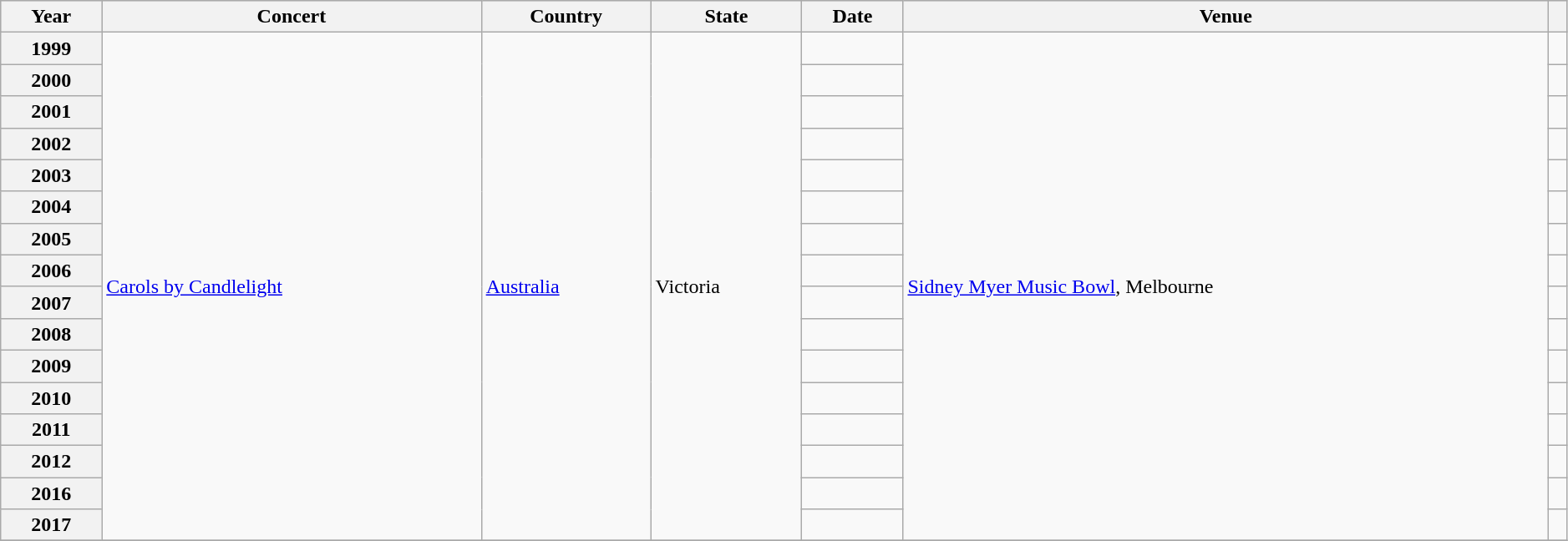<table class="wikitable plainrowheaders sortable" style="width:99%;">
<tr style="background:#ccc; text-align:center;">
<th scope="col">Year</th>
<th scope="col">Concert</th>
<th scope="col">Country</th>
<th scope="col">State</th>
<th scope="col">Date</th>
<th scope="col">Venue</th>
<th scope="col" class="unsortable"></th>
</tr>
<tr>
<th scope="row">1999</th>
<td rowspan="16"><a href='#'>Carols by Candlelight</a></td>
<td rowspan="16"><a href='#'>Australia</a></td>
<td rowspan="16">Victoria</td>
<td></td>
<td rowspan="16"><a href='#'>Sidney Myer Music Bowl</a>, Melbourne</td>
<td style="text-align:center;"></td>
</tr>
<tr>
<th scope="row">2000</th>
<td></td>
<td style="text-align:center;"></td>
</tr>
<tr>
<th scope="row">2001</th>
<td></td>
<td style="text-align:center;"></td>
</tr>
<tr>
<th scope="row">2002</th>
<td></td>
<td style="text-align:center;"></td>
</tr>
<tr>
<th scope="row">2003</th>
<td></td>
<td style="text-align:center;"></td>
</tr>
<tr>
<th scope="row">2004</th>
<td></td>
<td style="text-align:center;"></td>
</tr>
<tr>
<th scope="row">2005</th>
<td></td>
<td style="text-align:center;"></td>
</tr>
<tr>
<th scope="row">2006</th>
<td></td>
<td style="text-align:center;"></td>
</tr>
<tr>
<th scope="row">2007</th>
<td></td>
<td style="text-align:center;"></td>
</tr>
<tr>
<th scope="row">2008</th>
<td></td>
<td style="text-align:center;"></td>
</tr>
<tr>
<th scope="row">2009</th>
<td></td>
<td style="text-align:center;"></td>
</tr>
<tr>
<th scope="row">2010</th>
<td></td>
<td style="text-align:center;"></td>
</tr>
<tr>
<th scope="row">2011</th>
<td></td>
<td style="text-align:center;"></td>
</tr>
<tr>
<th scope="row">2012</th>
<td></td>
<td style="text-align:center;"></td>
</tr>
<tr>
<th scope="row">2016</th>
<td></td>
<td style="text-align:center;"></td>
</tr>
<tr>
<th scope="row">2017</th>
<td></td>
<td style="text-align:center;"></td>
</tr>
<tr>
</tr>
</table>
